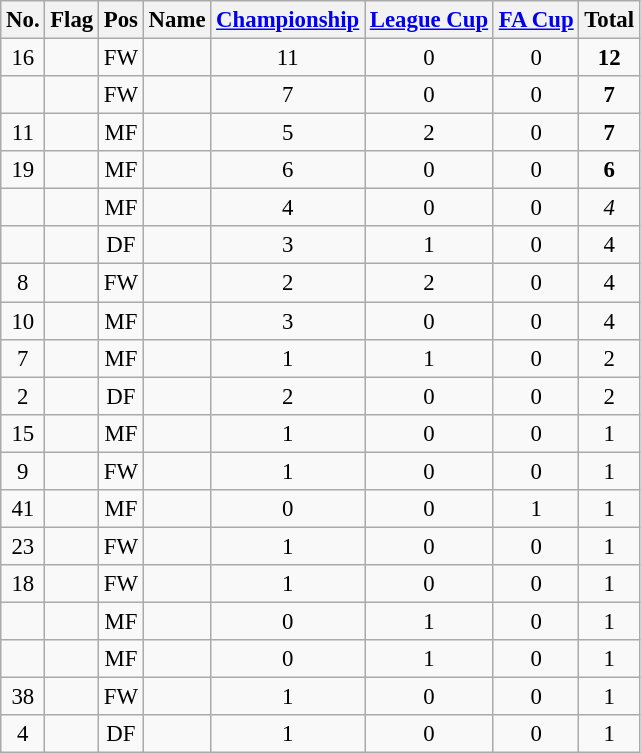<table class="wikitable sortable" style="text-align:center; font-size:95%;">
<tr>
<th>No.</th>
<th>Flag</th>
<th>Pos</th>
<th>Name</th>
<th><a href='#'>Championship</a></th>
<th><a href='#'>League Cup</a></th>
<th><a href='#'>FA Cup</a></th>
<th>Total</th>
</tr>
<tr>
<td>16</td>
<td></td>
<td>FW</td>
<td></td>
<td>11</td>
<td>0</td>
<td>0</td>
<td> <strong>12</strong></td>
</tr>
<tr>
<td></td>
<td></td>
<td>FW</td>
<td></td>
<td>7</td>
<td>0</td>
<td>0</td>
<td> <strong>7</strong></td>
</tr>
<tr>
<td>11</td>
<td></td>
<td>MF</td>
<td></td>
<td>5</td>
<td>2</td>
<td>0</td>
<td> <strong>7</strong></td>
</tr>
<tr>
<td>19</td>
<td></td>
<td>MF</td>
<td></td>
<td>6</td>
<td>0</td>
<td>0</td>
<td> <strong>6</strong></td>
</tr>
<tr>
<td></td>
<td></td>
<td>MF</td>
<td></td>
<td>4</td>
<td>0</td>
<td>0</td>
<td> <em>4<strong></td>
</tr>
<tr>
<td></td>
<td></td>
<td>DF</td>
<td></td>
<td>3</td>
<td>1</td>
<td>0</td>
<td> </strong>4<strong></td>
</tr>
<tr>
<td>8</td>
<td></td>
<td>FW</td>
<td></td>
<td>2</td>
<td>2</td>
<td>0</td>
<td> </strong>4<strong></td>
</tr>
<tr>
<td>10</td>
<td></td>
<td>MF</td>
<td></td>
<td>3</td>
<td>0</td>
<td>0</td>
<td> </strong>4<strong></td>
</tr>
<tr>
<td>7</td>
<td></td>
<td>MF</td>
<td></td>
<td>1</td>
<td>1</td>
<td>0</td>
<td> </strong>2<strong></td>
</tr>
<tr>
<td>2</td>
<td></td>
<td>DF</td>
<td></td>
<td>2</td>
<td>0</td>
<td>0</td>
<td> </strong>2<strong></td>
</tr>
<tr>
<td>15</td>
<td></td>
<td>MF</td>
<td></td>
<td>1</td>
<td>0</td>
<td>0</td>
<td> </strong>1<strong></td>
</tr>
<tr>
<td>9</td>
<td></td>
<td>FW</td>
<td></td>
<td>1</td>
<td>0</td>
<td>0</td>
<td> </strong>1<strong></td>
</tr>
<tr>
<td>41</td>
<td></td>
<td>MF</td>
<td></td>
<td>0</td>
<td>0</td>
<td>1</td>
<td> </strong>1<strong></td>
</tr>
<tr>
<td>23</td>
<td></td>
<td>FW</td>
<td></td>
<td>1</td>
<td>0</td>
<td>0</td>
<td> </strong>1<strong></td>
</tr>
<tr>
<td>18</td>
<td></td>
<td>FW</td>
<td></td>
<td>1</td>
<td>0</td>
<td>0</td>
<td> </strong>1<strong></td>
</tr>
<tr>
<td></td>
<td></td>
<td>MF</td>
<td></td>
<td>0</td>
<td>1</td>
<td>0</td>
<td> </strong>1<strong></td>
</tr>
<tr>
<td></td>
<td></td>
<td>MF</td>
<td></td>
<td>0</td>
<td>1</td>
<td>0</td>
<td> </strong>1<strong></td>
</tr>
<tr>
<td>38</td>
<td></td>
<td>FW</td>
<td></td>
<td>1</td>
<td>0</td>
<td>0</td>
<td> </strong>1<strong></td>
</tr>
<tr>
<td>4</td>
<td></td>
<td>DF</td>
<td></td>
<td>1</td>
<td>0</td>
<td>0</td>
<td> </strong>1<strong></td>
</tr>
</table>
